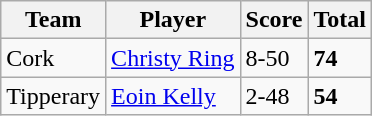<table class="wikitable">
<tr>
<th>Team</th>
<th>Player</th>
<th>Score</th>
<th>Total</th>
</tr>
<tr>
<td>Cork</td>
<td><a href='#'>Christy Ring</a></td>
<td>8-50</td>
<td><strong>74</strong></td>
</tr>
<tr>
<td>Tipperary</td>
<td><a href='#'>Eoin Kelly</a></td>
<td>2-48</td>
<td><strong>54</strong></td>
</tr>
</table>
